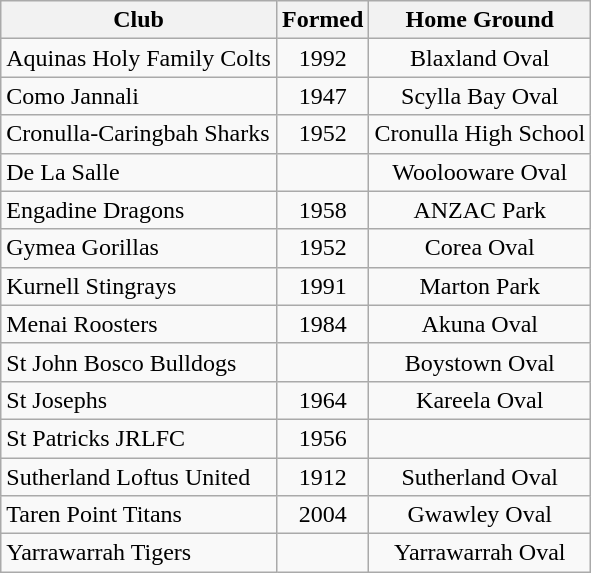<table class="wikitable" style="text-align:center;">
<tr>
<th>Club</th>
<th>Formed</th>
<th>Home Ground</th>
</tr>
<tr>
<td style="text-align:left;"> Aquinas Holy Family Colts</td>
<td>1992</td>
<td>Blaxland Oval</td>
</tr>
<tr>
<td style="text-align:left;"> Como Jannali</td>
<td>1947</td>
<td>Scylla Bay Oval</td>
</tr>
<tr>
<td style="text-align:left;"> Cronulla-Caringbah Sharks</td>
<td>1952</td>
<td>Cronulla High School</td>
</tr>
<tr>
<td style="text-align:left;"> De La Salle</td>
<td></td>
<td>Woolooware Oval</td>
</tr>
<tr>
<td style="text-align:left;"> Engadine Dragons</td>
<td>1958</td>
<td>ANZAC Park</td>
</tr>
<tr>
<td style="text-align:left;"> Gymea Gorillas</td>
<td>1952</td>
<td>Corea Oval</td>
</tr>
<tr>
<td style="text-align:left;"> Kurnell Stingrays</td>
<td>1991</td>
<td>Marton Park</td>
</tr>
<tr>
<td style="text-align:left;"> Menai Roosters</td>
<td>1984</td>
<td>Akuna Oval</td>
</tr>
<tr>
<td style="text-align:left;"> St John Bosco Bulldogs</td>
<td></td>
<td>Boystown Oval</td>
</tr>
<tr>
<td style="text-align:left;"> St Josephs</td>
<td>1964</td>
<td>Kareela Oval</td>
</tr>
<tr>
<td style="text-align:left;"> St Patricks JRLFC</td>
<td>1956</td>
<td></td>
</tr>
<tr>
<td style="text-align:left;"> Sutherland Loftus United</td>
<td>1912</td>
<td>Sutherland Oval</td>
</tr>
<tr>
<td style="text-align:left;"> Taren Point Titans</td>
<td>2004</td>
<td>Gwawley Oval</td>
</tr>
<tr>
<td style="text-align:left;"> Yarrawarrah Tigers</td>
<td></td>
<td>Yarrawarrah Oval</td>
</tr>
</table>
